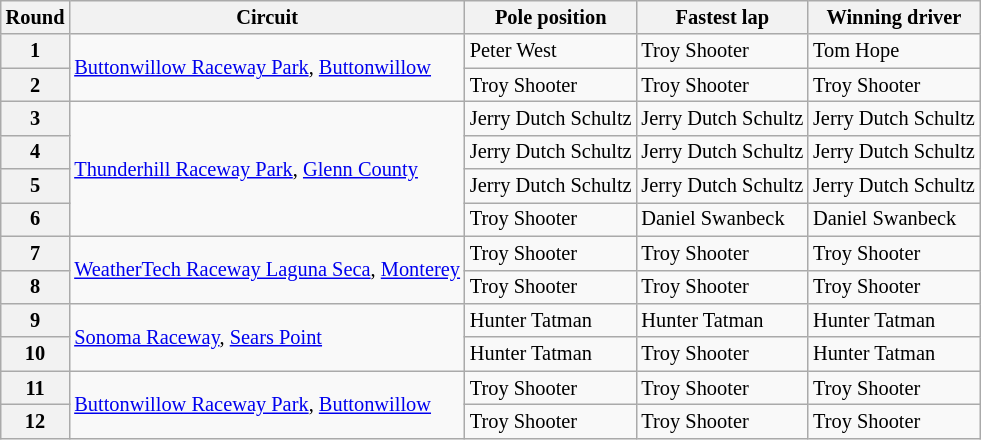<table class="wikitable" style="font-size: 85%">
<tr>
<th>Round</th>
<th>Circuit</th>
<th>Pole position</th>
<th>Fastest lap</th>
<th>Winning driver</th>
</tr>
<tr>
<th>1</th>
<td rowspan="2"><a href='#'>Buttonwillow Raceway Park</a>, <a href='#'>Buttonwillow</a></td>
<td> Peter West</td>
<td> Troy Shooter</td>
<td> Tom Hope</td>
</tr>
<tr>
<th>2</th>
<td> Troy Shooter</td>
<td> Troy Shooter</td>
<td> Troy Shooter</td>
</tr>
<tr>
<th>3</th>
<td rowspan="4"><a href='#'>Thunderhill Raceway Park</a>, <a href='#'>Glenn County</a></td>
<td> Jerry Dutch Schultz</td>
<td> Jerry Dutch Schultz</td>
<td> Jerry Dutch Schultz</td>
</tr>
<tr>
<th>4</th>
<td> Jerry Dutch Schultz</td>
<td> Jerry Dutch Schultz</td>
<td> Jerry Dutch Schultz</td>
</tr>
<tr>
<th>5</th>
<td> Jerry Dutch Schultz</td>
<td> Jerry Dutch Schultz</td>
<td> Jerry Dutch Schultz</td>
</tr>
<tr>
<th>6</th>
<td> Troy Shooter</td>
<td> Daniel Swanbeck</td>
<td> Daniel Swanbeck</td>
</tr>
<tr>
<th>7</th>
<td rowspan="2"><a href='#'>WeatherTech Raceway Laguna Seca</a>, <a href='#'>Monterey</a></td>
<td> Troy Shooter</td>
<td> Troy Shooter</td>
<td> Troy Shooter</td>
</tr>
<tr>
<th>8</th>
<td> Troy Shooter</td>
<td> Troy Shooter</td>
<td> Troy Shooter</td>
</tr>
<tr>
<th>9</th>
<td rowspan="2"><a href='#'>Sonoma Raceway</a>, <a href='#'>Sears Point</a></td>
<td> Hunter Tatman</td>
<td> Hunter Tatman</td>
<td> Hunter Tatman</td>
</tr>
<tr>
<th>10</th>
<td> Hunter Tatman</td>
<td> Troy Shooter</td>
<td> Hunter Tatman</td>
</tr>
<tr>
<th>11</th>
<td rowspan="2"><a href='#'>Buttonwillow Raceway Park</a>, <a href='#'>Buttonwillow</a></td>
<td> Troy Shooter</td>
<td> Troy Shooter</td>
<td> Troy Shooter</td>
</tr>
<tr>
<th>12</th>
<td> Troy Shooter</td>
<td> Troy Shooter</td>
<td> Troy Shooter</td>
</tr>
</table>
